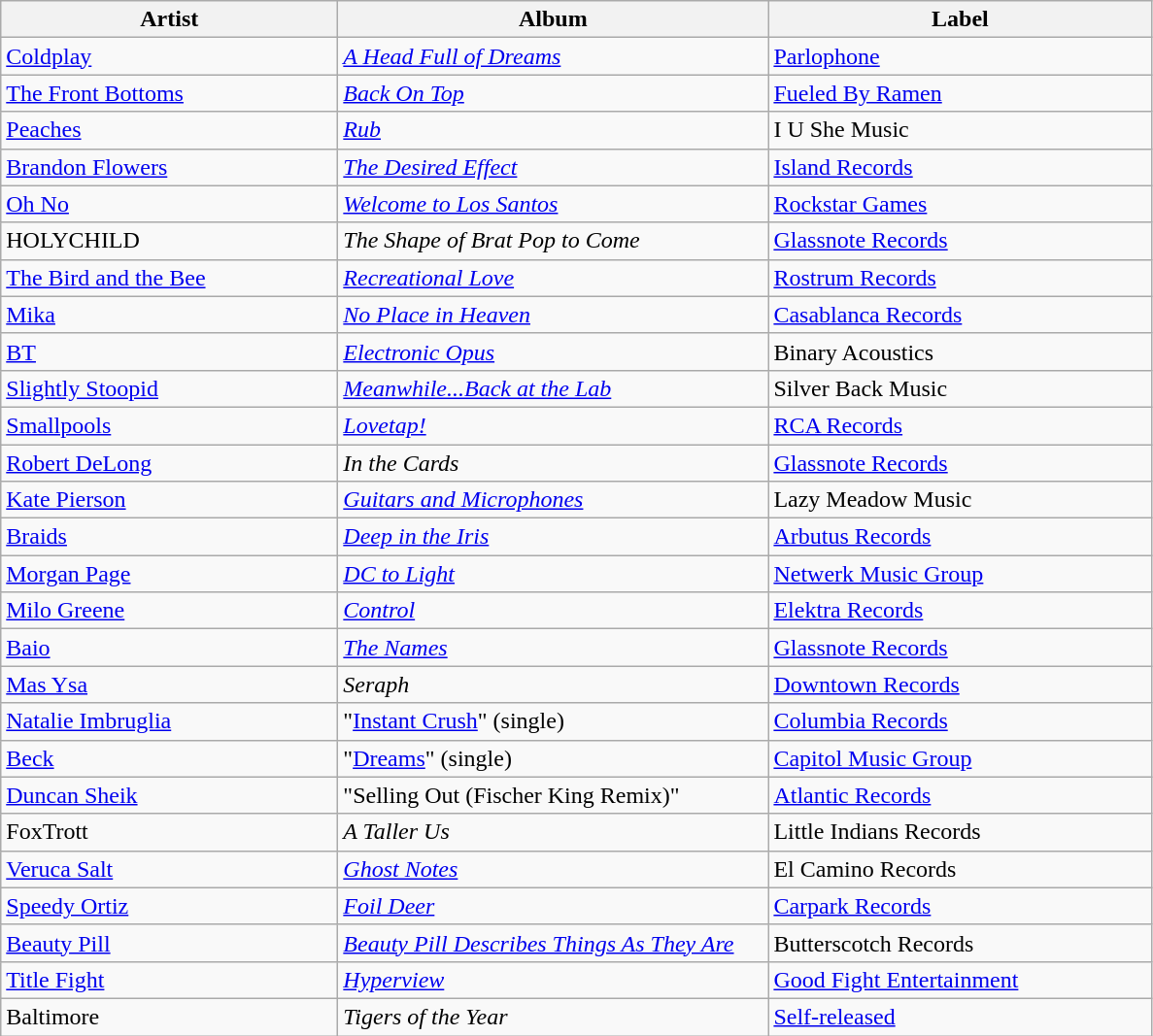<table class="wikitable">
<tr>
<th scope="col" style="width:14em;">Artist</th>
<th scope="col" style="width:18em;">Album</th>
<th scope="col" style="width:16em;">Label</th>
</tr>
<tr>
<td><a href='#'>Coldplay</a></td>
<td><em><a href='#'>A Head Full of Dreams</a></em></td>
<td><a href='#'>Parlophone</a></td>
</tr>
<tr>
<td><a href='#'>The Front Bottoms</a></td>
<td><em><a href='#'>Back On Top</a></em></td>
<td><a href='#'>Fueled By Ramen</a></td>
</tr>
<tr>
<td><a href='#'>Peaches</a></td>
<td><em><a href='#'>Rub</a></em></td>
<td>I U She Music</td>
</tr>
<tr>
<td><a href='#'>Brandon Flowers</a></td>
<td><em><a href='#'>The Desired Effect</a></em></td>
<td><a href='#'>Island Records</a></td>
</tr>
<tr>
<td><a href='#'>Oh No</a></td>
<td><em><a href='#'>Welcome to Los Santos</a></em></td>
<td><a href='#'>Rockstar Games</a></td>
</tr>
<tr>
<td>HOLYCHILD</td>
<td><em>The Shape of Brat Pop to Come</em></td>
<td><a href='#'>Glassnote Records</a></td>
</tr>
<tr>
<td><a href='#'>The Bird and the Bee</a></td>
<td><em><a href='#'>Recreational Love</a></em></td>
<td><a href='#'>Rostrum Records</a></td>
</tr>
<tr>
<td><a href='#'>Mika</a></td>
<td><em><a href='#'>No Place in Heaven</a></em></td>
<td><a href='#'>Casablanca Records</a></td>
</tr>
<tr>
<td><a href='#'>BT</a></td>
<td><em><a href='#'>Electronic Opus</a></em></td>
<td>Binary Acoustics</td>
</tr>
<tr>
<td><a href='#'>Slightly Stoopid</a></td>
<td><em><a href='#'>Meanwhile...Back at the Lab</a></em></td>
<td>Silver Back Music</td>
</tr>
<tr>
<td><a href='#'>Smallpools</a></td>
<td><em><a href='#'>Lovetap!</a></em></td>
<td><a href='#'>RCA Records</a></td>
</tr>
<tr>
<td><a href='#'>Robert DeLong</a></td>
<td><em>In the Cards</em></td>
<td><a href='#'>Glassnote Records</a></td>
</tr>
<tr>
<td><a href='#'>Kate Pierson</a></td>
<td><em><a href='#'>Guitars and Microphones</a></em></td>
<td>Lazy Meadow Music</td>
</tr>
<tr>
<td><a href='#'>Braids</a></td>
<td><em><a href='#'>Deep in the Iris</a></em></td>
<td><a href='#'>Arbutus Records</a></td>
</tr>
<tr>
<td><a href='#'>Morgan Page</a></td>
<td><em><a href='#'>DC to Light</a></em></td>
<td><a href='#'>Netwerk Music Group</a></td>
</tr>
<tr>
<td><a href='#'>Milo Greene</a></td>
<td><em><a href='#'>Control</a></em></td>
<td><a href='#'>Elektra Records</a></td>
</tr>
<tr>
<td><a href='#'>Baio</a></td>
<td><em><a href='#'>The Names</a></em></td>
<td><a href='#'>Glassnote Records</a></td>
</tr>
<tr>
<td><a href='#'>Mas Ysa</a></td>
<td><em>Seraph</em></td>
<td><a href='#'>Downtown Records</a></td>
</tr>
<tr>
<td><a href='#'>Natalie Imbruglia</a></td>
<td>"<a href='#'>Instant Crush</a>" (single)</td>
<td><a href='#'>Columbia Records</a></td>
</tr>
<tr>
<td><a href='#'>Beck</a></td>
<td>"<a href='#'>Dreams</a>" (single)</td>
<td><a href='#'>Capitol Music Group</a></td>
</tr>
<tr>
<td><a href='#'>Duncan Sheik</a></td>
<td>"Selling Out (Fischer King Remix)"</td>
<td><a href='#'>Atlantic Records</a></td>
</tr>
<tr>
<td>FoxTrott</td>
<td><em>A Taller Us</em></td>
<td>Little Indians Records</td>
</tr>
<tr>
<td><a href='#'>Veruca Salt</a></td>
<td><em><a href='#'>Ghost Notes</a></em></td>
<td>El Camino Records</td>
</tr>
<tr>
<td><a href='#'>Speedy Ortiz</a></td>
<td><em><a href='#'>Foil Deer</a></em></td>
<td><a href='#'>Carpark Records</a></td>
</tr>
<tr>
<td><a href='#'>Beauty Pill</a></td>
<td><em><a href='#'>Beauty Pill Describes Things As They Are</a></em></td>
<td>Butterscotch Records</td>
</tr>
<tr>
<td><a href='#'>Title Fight</a></td>
<td><em><a href='#'>Hyperview</a></em></td>
<td><a href='#'>Good Fight Entertainment</a></td>
</tr>
<tr>
<td>Baltimore</td>
<td><em>Tigers of the Year</em></td>
<td><a href='#'>Self-released</a></td>
</tr>
</table>
